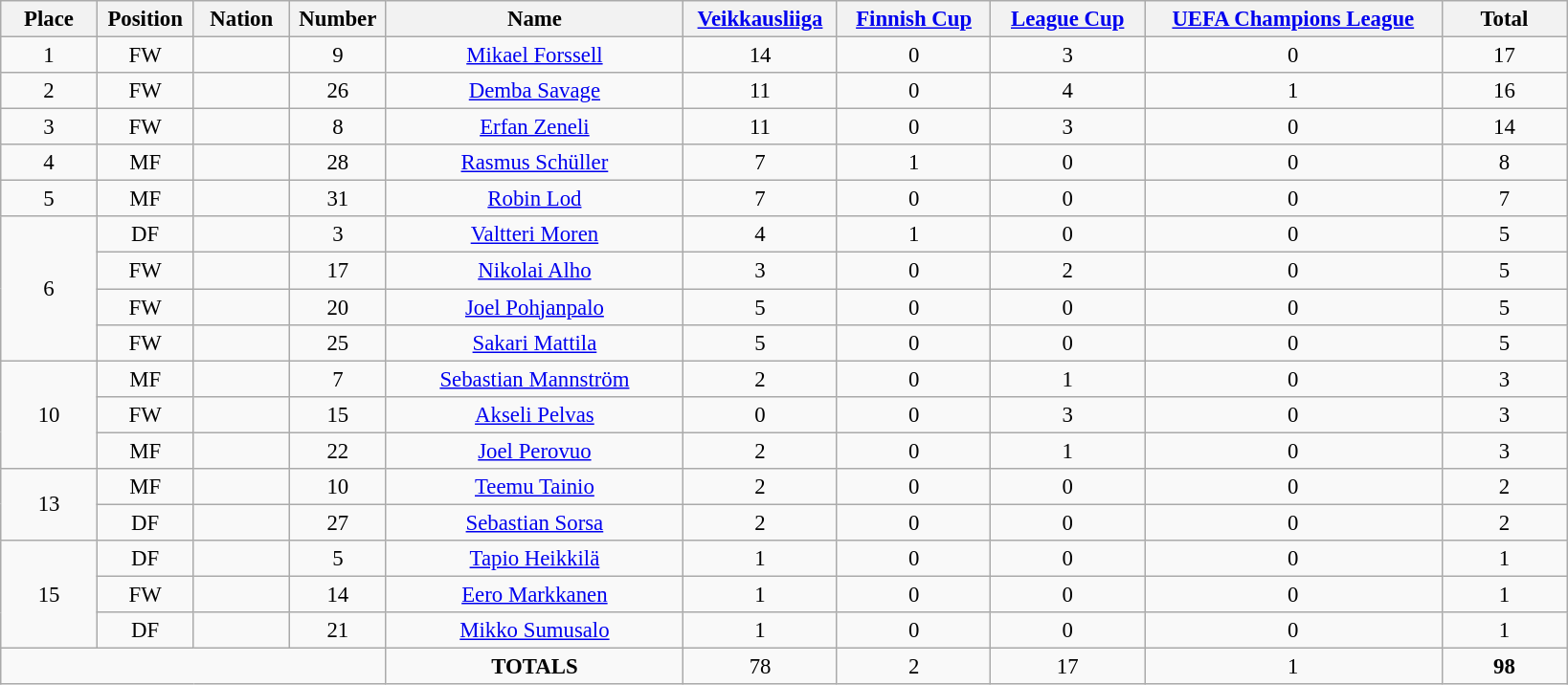<table class="wikitable" style="font-size: 95%; text-align: center;">
<tr>
<th width=60>Place</th>
<th width=60>Position</th>
<th width=60>Nation</th>
<th width=60>Number</th>
<th width=200>Name</th>
<th width=100><a href='#'>Veikkausliiga</a></th>
<th width=100><a href='#'>Finnish Cup</a></th>
<th width=100><a href='#'>League Cup</a></th>
<th width=200><a href='#'>UEFA Champions League</a></th>
<th width=80><strong>Total</strong></th>
</tr>
<tr>
<td>1</td>
<td>FW</td>
<td></td>
<td>9</td>
<td><a href='#'>Mikael Forssell</a></td>
<td>14</td>
<td>0</td>
<td>3</td>
<td>0</td>
<td>17</td>
</tr>
<tr>
<td>2</td>
<td>FW</td>
<td></td>
<td>26</td>
<td><a href='#'>Demba Savage</a></td>
<td>11</td>
<td>0</td>
<td>4</td>
<td>1</td>
<td>16</td>
</tr>
<tr>
<td>3</td>
<td>FW</td>
<td></td>
<td>8</td>
<td><a href='#'>Erfan Zeneli</a></td>
<td>11</td>
<td>0</td>
<td>3</td>
<td>0</td>
<td>14</td>
</tr>
<tr>
<td>4</td>
<td>MF</td>
<td></td>
<td>28</td>
<td><a href='#'>Rasmus Schüller</a></td>
<td>7</td>
<td>1</td>
<td>0</td>
<td>0</td>
<td>8</td>
</tr>
<tr>
<td>5</td>
<td>MF</td>
<td></td>
<td>31</td>
<td><a href='#'>Robin Lod</a></td>
<td>7</td>
<td>0</td>
<td>0</td>
<td>0</td>
<td>7</td>
</tr>
<tr>
<td rowspan=4>6</td>
<td>DF</td>
<td></td>
<td>3</td>
<td><a href='#'>Valtteri Moren</a></td>
<td>4</td>
<td>1</td>
<td>0</td>
<td>0</td>
<td>5</td>
</tr>
<tr>
<td>FW</td>
<td></td>
<td>17</td>
<td><a href='#'>Nikolai Alho</a></td>
<td>3</td>
<td>0</td>
<td>2</td>
<td>0</td>
<td>5</td>
</tr>
<tr>
<td>FW</td>
<td></td>
<td>20</td>
<td><a href='#'>Joel Pohjanpalo</a></td>
<td>5</td>
<td>0</td>
<td>0</td>
<td>0</td>
<td>5</td>
</tr>
<tr>
<td>FW</td>
<td></td>
<td>25</td>
<td><a href='#'>Sakari Mattila</a></td>
<td>5</td>
<td>0</td>
<td>0</td>
<td>0</td>
<td>5</td>
</tr>
<tr>
<td rowspan=3>10</td>
<td>MF</td>
<td></td>
<td>7</td>
<td><a href='#'>Sebastian Mannström</a></td>
<td>2</td>
<td>0</td>
<td>1</td>
<td>0</td>
<td>3</td>
</tr>
<tr>
<td>FW</td>
<td></td>
<td>15</td>
<td><a href='#'>Akseli Pelvas</a></td>
<td>0</td>
<td>0</td>
<td>3</td>
<td>0</td>
<td>3</td>
</tr>
<tr>
<td>MF</td>
<td></td>
<td>22</td>
<td><a href='#'>Joel Perovuo</a></td>
<td>2</td>
<td>0</td>
<td>1</td>
<td>0</td>
<td>3</td>
</tr>
<tr>
<td rowspan=2>13</td>
<td>MF</td>
<td></td>
<td>10</td>
<td><a href='#'>Teemu Tainio</a></td>
<td>2</td>
<td>0</td>
<td>0</td>
<td>0</td>
<td>2</td>
</tr>
<tr>
<td>DF</td>
<td></td>
<td>27</td>
<td><a href='#'>Sebastian Sorsa</a></td>
<td>2</td>
<td>0</td>
<td>0</td>
<td>0</td>
<td>2</td>
</tr>
<tr>
<td rowspan=3>15</td>
<td>DF</td>
<td></td>
<td>5</td>
<td><a href='#'>Tapio Heikkilä</a></td>
<td>1</td>
<td>0</td>
<td>0</td>
<td>0</td>
<td>1</td>
</tr>
<tr>
<td>FW</td>
<td></td>
<td>14</td>
<td><a href='#'>Eero Markkanen</a></td>
<td>1</td>
<td>0</td>
<td>0</td>
<td>0</td>
<td>1</td>
</tr>
<tr>
<td>DF</td>
<td></td>
<td>21</td>
<td><a href='#'>Mikko Sumusalo</a></td>
<td>1</td>
<td>0</td>
<td>0</td>
<td>0</td>
<td>1</td>
</tr>
<tr>
<td colspan=4></td>
<td><strong>TOTALS</strong></td>
<td>78</td>
<td>2</td>
<td>17</td>
<td>1</td>
<td><strong>98</strong></td>
</tr>
</table>
